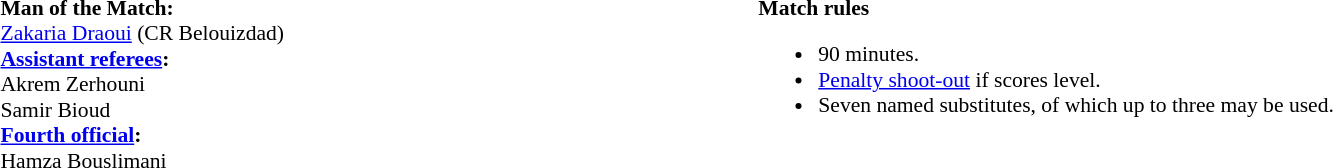<table width=100% style="font-size:90%">
<tr>
<td><br><strong>Man of the Match:</strong>
<br><a href='#'>Zakaria Draoui</a> (CR Belouizdad)<br><strong><a href='#'>Assistant referees</a>:</strong>
<br>Akrem Zerhouni
<br>Samir Bioud
<br><strong><a href='#'>Fourth official</a>:</strong>
<br>Hamza Bouslimani</td>
<td style="width:60%; vertical-align:top;"><br><strong>Match rules</strong><ul><li>90 minutes.</li><li><a href='#'>Penalty shoot-out</a> if scores level.</li><li>Seven named substitutes, of which up to three may be used.</li></ul></td>
</tr>
</table>
